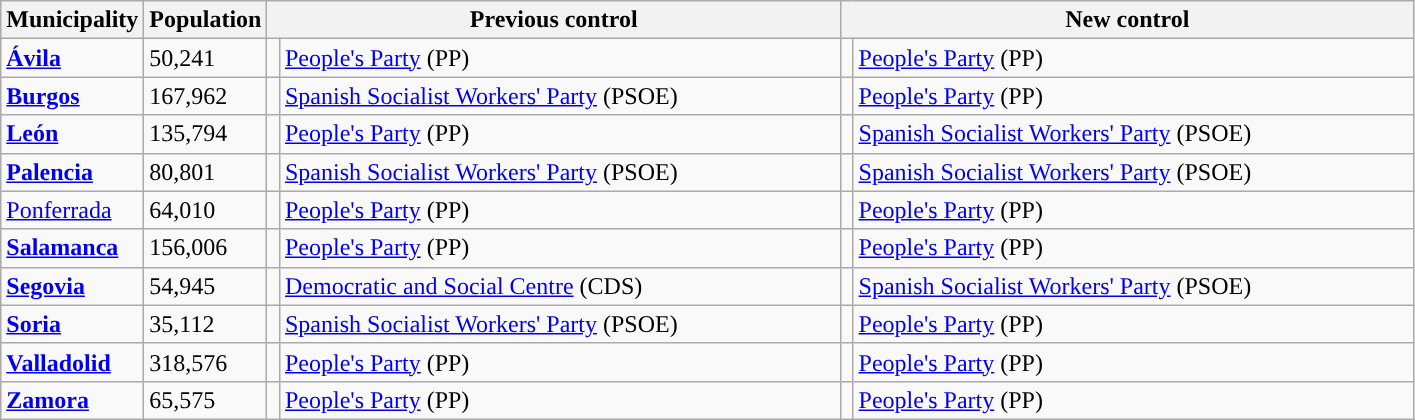<table class="wikitable sortable">
<tr>
<th>Municipality</th>
<th>Population</th>
<th colspan="2" style="width:375px;">Previous control</th>
<th colspan="2" style="width:375px;">New control</th>
</tr>
<tr>
<td><strong><a href='#'>Ávila</a></strong></td>
<td>50,241</td>
<td width="1" style="color:inherit;background:"></td>
<td><a href='#'>People's Party</a> (PP)</td>
<td width="1" style="color:inherit;background:"></td>
<td><a href='#'>People's Party</a> (PP)</td>
</tr>
<tr>
<td><strong><a href='#'>Burgos</a></strong></td>
<td>167,962</td>
<td style="color:inherit;background:"></td>
<td><a href='#'>Spanish Socialist Workers' Party</a> (PSOE)</td>
<td style="color:inherit;background:"></td>
<td><a href='#'>People's Party</a> (PP)</td>
</tr>
<tr>
<td><strong><a href='#'>León</a></strong></td>
<td>135,794</td>
<td style="color:inherit;background:"></td>
<td><a href='#'>People's Party</a> (PP)</td>
<td style="color:inherit;background:"></td>
<td><a href='#'>Spanish Socialist Workers' Party</a> (PSOE) </td>
</tr>
<tr>
<td><strong><a href='#'>Palencia</a></strong></td>
<td>80,801</td>
<td style="color:inherit;background:"></td>
<td><a href='#'>Spanish Socialist Workers' Party</a> (PSOE)</td>
<td style="color:inherit;background:"></td>
<td><a href='#'>Spanish Socialist Workers' Party</a> (PSOE)</td>
</tr>
<tr>
<td><a href='#'>Ponferrada</a></td>
<td>64,010</td>
<td style="color:inherit;background:"></td>
<td><a href='#'>People's Party</a> (PP)</td>
<td style="color:inherit;background:"></td>
<td><a href='#'>People's Party</a> (PP)</td>
</tr>
<tr>
<td><strong><a href='#'>Salamanca</a></strong></td>
<td>156,006</td>
<td style="color:inherit;background:"></td>
<td><a href='#'>People's Party</a> (PP)</td>
<td style="color:inherit;background:"></td>
<td><a href='#'>People's Party</a> (PP)</td>
</tr>
<tr>
<td><strong><a href='#'>Segovia</a></strong></td>
<td>54,945</td>
<td style="color:inherit;background:"></td>
<td><a href='#'>Democratic and Social Centre</a> (CDS)</td>
<td style="color:inherit;background:"></td>
<td><a href='#'>Spanish Socialist Workers' Party</a> (PSOE)</td>
</tr>
<tr>
<td><strong><a href='#'>Soria</a></strong></td>
<td>35,112</td>
<td style="color:inherit;background:"></td>
<td><a href='#'>Spanish Socialist Workers' Party</a> (PSOE)</td>
<td style="color:inherit;background:"></td>
<td><a href='#'>People's Party</a> (PP)</td>
</tr>
<tr>
<td><strong><a href='#'>Valladolid</a></strong></td>
<td>318,576</td>
<td style="color:inherit;background:"></td>
<td><a href='#'>People's Party</a> (PP)</td>
<td style="color:inherit;background:"></td>
<td><a href='#'>People's Party</a> (PP)</td>
</tr>
<tr>
<td><strong><a href='#'>Zamora</a></strong></td>
<td>65,575</td>
<td style="color:inherit;background:"></td>
<td><a href='#'>People's Party</a> (PP)</td>
<td style="color:inherit;background:"></td>
<td><a href='#'>People's Party</a> (PP)</td>
</tr>
</table>
